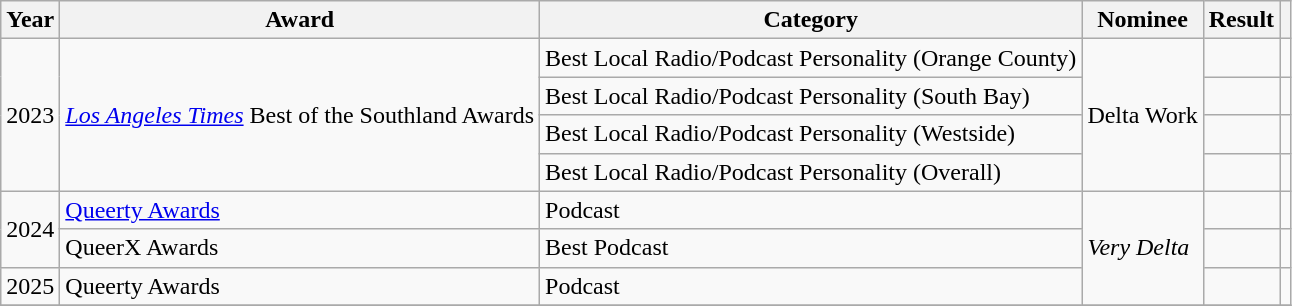<table class="wikitable">
<tr>
<th>Year</th>
<th>Award</th>
<th>Category</th>
<th>Nominee</th>
<th>Result</th>
<th></th>
</tr>
<tr>
<td rowspan="4">2023</td>
<td rowspan="4"><em><a href='#'>Los Angeles Times</a></em> Best of the Southland Awards</td>
<td>Best Local Radio/Podcast Personality (Orange County)</td>
<td rowspan="4">Delta Work</td>
<td></td>
<td></td>
</tr>
<tr>
<td>Best Local Radio/Podcast Personality (South Bay)</td>
<td></td>
<td></td>
</tr>
<tr>
<td>Best Local Radio/Podcast Personality (Westside)</td>
<td></td>
<td></td>
</tr>
<tr>
<td>Best Local Radio/Podcast Personality (Overall)</td>
<td></td>
<td></td>
</tr>
<tr>
<td rowspan="2">2024</td>
<td><a href='#'>Queerty Awards</a></td>
<td>Podcast</td>
<td rowspan="3"><em>Very Delta</em></td>
<td></td>
<td></td>
</tr>
<tr>
<td>QueerX Awards</td>
<td>Best Podcast</td>
<td></td>
<td></td>
</tr>
<tr>
<td>2025</td>
<td>Queerty Awards</td>
<td>Podcast</td>
<td></td>
<td></td>
</tr>
<tr>
</tr>
</table>
